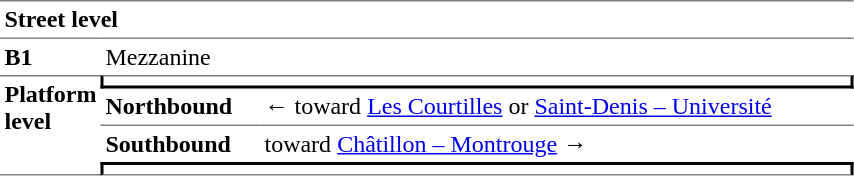<table cellspacing="0" cellpadding="3" border="0">
<tr>
<td colspan="3" style="border-top:solid 1px gray;" width="50" valign="top"><strong>Street level</strong></td>
</tr>
<tr>
<td style="border-top:solid 1px gray;" width="50" valign="top"><strong>B1</strong></td>
<td colspan="2" style="border-top:solid 1px gray;" width="100" valign="top">Mezzanine</td>
</tr>
<tr>
<td rowspan="4" style="border-top:solid 1px gray;border-bottom:solid 1px gray;" width="50" valign="top"><strong>Platform level</strong></td>
<td colspan="2" style="border-top:solid 1px gray;border-right:solid 2px black;border-left:solid 2px black;border-bottom:solid 2px black;text-align:center;"></td>
</tr>
<tr>
<td style="border-bottom:solid 1px gray;" width="100"><strong>Northbound</strong></td>
<td style="border-bottom:solid 1px gray;" width="390">←   toward <a href='#'>Les Courtilles</a> or <a href='#'>Saint-Denis – Université</a> </td>
</tr>
<tr>
<td><strong>Southbound</strong></td>
<td>   toward <a href='#'>Châtillon – Montrouge</a>  →</td>
</tr>
<tr>
<td colspan="2" style="border-top:solid 2px black;border-right:solid 2px black;border-left:solid 2px black;border-bottom:solid 1px gray;text-align:center;"></td>
</tr>
</table>
